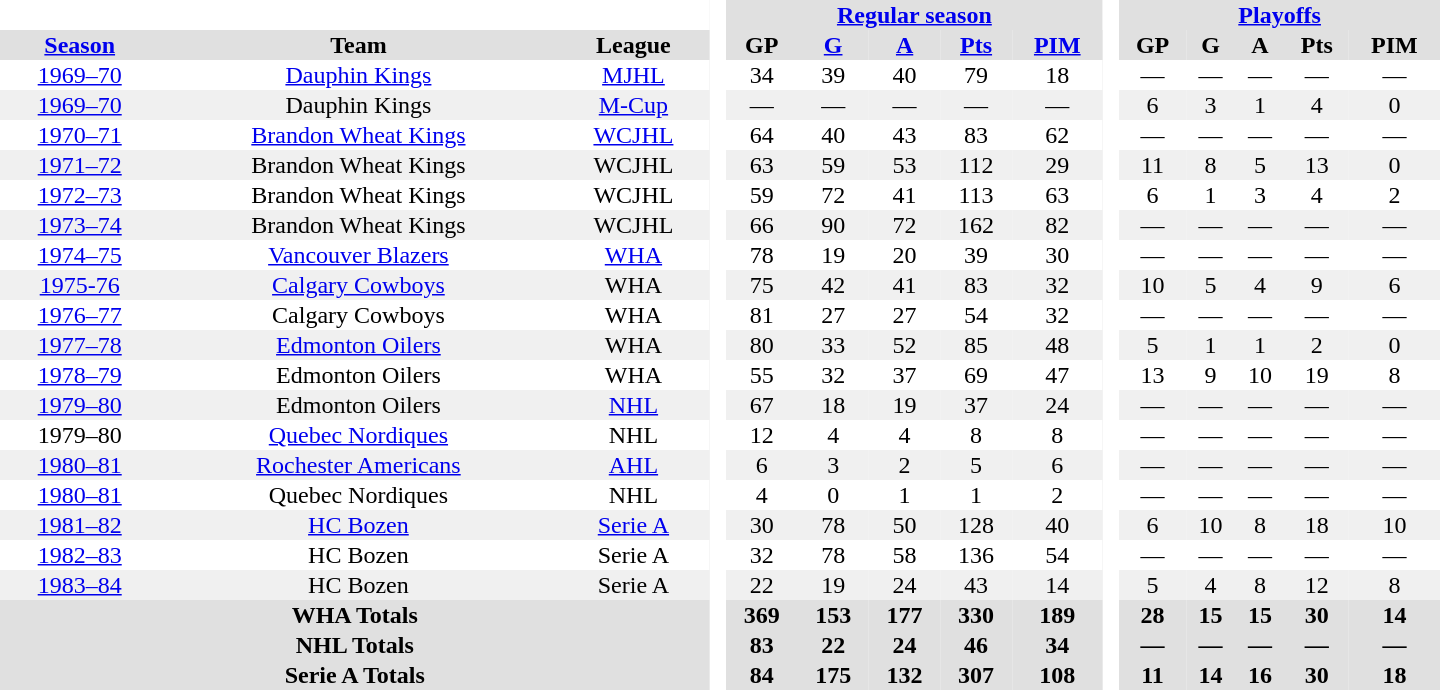<table border="0" cellpadding="1" cellspacing="0" style="text-align:center; width:60em">
<tr bgcolor="#e0e0e0">
<th colspan="3" bgcolor="#ffffff"> </th>
<th rowspan="99" bgcolor="#ffffff"> </th>
<th colspan="5"><a href='#'>Regular season</a></th>
<th rowspan="99" bgcolor="#ffffff"> </th>
<th colspan="5"><a href='#'>Playoffs</a></th>
</tr>
<tr bgcolor="#e0e0e0">
<th><a href='#'>Season</a></th>
<th>Team</th>
<th>League</th>
<th>GP</th>
<th><a href='#'>G</a></th>
<th><a href='#'>A</a></th>
<th><a href='#'>Pts</a></th>
<th><a href='#'>PIM</a></th>
<th>GP</th>
<th>G</th>
<th>A</th>
<th>Pts</th>
<th>PIM</th>
</tr>
<tr>
<td><a href='#'>1969–70</a></td>
<td><a href='#'>Dauphin Kings</a></td>
<td><a href='#'>MJHL</a></td>
<td>34</td>
<td>39</td>
<td>40</td>
<td>79</td>
<td>18</td>
<td>—</td>
<td>—</td>
<td>—</td>
<td>—</td>
<td>—</td>
</tr>
<tr bgcolor="#f0f0f0">
<td><a href='#'>1969–70</a></td>
<td>Dauphin Kings</td>
<td><a href='#'>M-Cup</a></td>
<td>—</td>
<td>—</td>
<td>—</td>
<td>—</td>
<td>—</td>
<td>6</td>
<td>3</td>
<td>1</td>
<td>4</td>
<td>0</td>
</tr>
<tr>
<td><a href='#'>1970–71</a></td>
<td><a href='#'>Brandon Wheat Kings</a></td>
<td><a href='#'>WCJHL</a></td>
<td>64</td>
<td>40</td>
<td>43</td>
<td>83</td>
<td>62</td>
<td>—</td>
<td>—</td>
<td>—</td>
<td>—</td>
<td>—</td>
</tr>
<tr bgcolor="#f0f0f0">
<td><a href='#'>1971–72</a></td>
<td>Brandon Wheat Kings</td>
<td>WCJHL</td>
<td>63</td>
<td>59</td>
<td>53</td>
<td>112</td>
<td>29</td>
<td>11</td>
<td>8</td>
<td>5</td>
<td>13</td>
<td>0</td>
</tr>
<tr>
<td><a href='#'>1972–73</a></td>
<td>Brandon Wheat Kings</td>
<td>WCJHL</td>
<td>59</td>
<td>72</td>
<td>41</td>
<td>113</td>
<td>63</td>
<td>6</td>
<td>1</td>
<td>3</td>
<td>4</td>
<td>2</td>
</tr>
<tr bgcolor="#f0f0f0">
<td><a href='#'>1973–74</a></td>
<td>Brandon Wheat Kings</td>
<td>WCJHL</td>
<td>66</td>
<td>90</td>
<td>72</td>
<td>162</td>
<td>82</td>
<td>—</td>
<td>—</td>
<td>—</td>
<td>—</td>
<td>—</td>
</tr>
<tr>
<td><a href='#'>1974–75</a></td>
<td><a href='#'>Vancouver Blazers</a></td>
<td><a href='#'>WHA</a></td>
<td>78</td>
<td>19</td>
<td>20</td>
<td>39</td>
<td>30</td>
<td>—</td>
<td>—</td>
<td>—</td>
<td>—</td>
<td>—</td>
</tr>
<tr bgcolor="#f0f0f0">
<td><a href='#'>1975-76</a></td>
<td><a href='#'>Calgary Cowboys</a></td>
<td>WHA</td>
<td>75</td>
<td>42</td>
<td>41</td>
<td>83</td>
<td>32</td>
<td>10</td>
<td>5</td>
<td>4</td>
<td>9</td>
<td>6</td>
</tr>
<tr>
<td><a href='#'>1976–77</a></td>
<td>Calgary Cowboys</td>
<td>WHA</td>
<td>81</td>
<td>27</td>
<td>27</td>
<td>54</td>
<td>32</td>
<td>—</td>
<td>—</td>
<td>—</td>
<td>—</td>
<td>—</td>
</tr>
<tr bgcolor="#f0f0f0">
<td><a href='#'>1977–78</a></td>
<td><a href='#'>Edmonton Oilers</a></td>
<td>WHA</td>
<td>80</td>
<td>33</td>
<td>52</td>
<td>85</td>
<td>48</td>
<td>5</td>
<td>1</td>
<td>1</td>
<td>2</td>
<td>0</td>
</tr>
<tr>
<td><a href='#'>1978–79</a></td>
<td>Edmonton Oilers</td>
<td>WHA</td>
<td>55</td>
<td>32</td>
<td>37</td>
<td>69</td>
<td>47</td>
<td>13</td>
<td>9</td>
<td>10</td>
<td>19</td>
<td>8</td>
</tr>
<tr bgcolor="#f0f0f0">
<td><a href='#'>1979–80</a></td>
<td>Edmonton Oilers</td>
<td><a href='#'>NHL</a></td>
<td>67</td>
<td>18</td>
<td>19</td>
<td>37</td>
<td>24</td>
<td>—</td>
<td>—</td>
<td>—</td>
<td>—</td>
<td>—</td>
</tr>
<tr>
<td>1979–80</td>
<td><a href='#'>Quebec Nordiques</a></td>
<td>NHL</td>
<td>12</td>
<td>4</td>
<td>4</td>
<td>8</td>
<td>8</td>
<td>—</td>
<td>—</td>
<td>—</td>
<td>—</td>
<td>—</td>
</tr>
<tr bgcolor="#f0f0f0">
<td><a href='#'>1980–81</a></td>
<td><a href='#'>Rochester Americans</a></td>
<td><a href='#'>AHL</a></td>
<td>6</td>
<td>3</td>
<td>2</td>
<td>5</td>
<td>6</td>
<td>—</td>
<td>—</td>
<td>—</td>
<td>—</td>
<td>—</td>
</tr>
<tr>
<td><a href='#'>1980–81</a></td>
<td>Quebec Nordiques</td>
<td>NHL</td>
<td>4</td>
<td>0</td>
<td>1</td>
<td>1</td>
<td>2</td>
<td>—</td>
<td>—</td>
<td>—</td>
<td>—</td>
<td>—</td>
</tr>
<tr bgcolor="#f0f0f0">
<td><a href='#'>1981–82</a></td>
<td><a href='#'>HC Bozen</a></td>
<td><a href='#'>Serie A</a></td>
<td>30</td>
<td>78</td>
<td>50</td>
<td>128</td>
<td>40</td>
<td>6</td>
<td>10</td>
<td>8</td>
<td>18</td>
<td>10</td>
</tr>
<tr>
<td><a href='#'>1982–83</a></td>
<td>HC Bozen</td>
<td>Serie A</td>
<td>32</td>
<td>78</td>
<td>58</td>
<td>136</td>
<td>54</td>
<td>—</td>
<td>—</td>
<td>—</td>
<td>—</td>
<td>—</td>
</tr>
<tr bgcolor="#f0f0f0">
<td><a href='#'>1983–84</a></td>
<td>HC Bozen</td>
<td>Serie A</td>
<td>22</td>
<td>19</td>
<td>24</td>
<td>43</td>
<td>14</td>
<td>5</td>
<td>4</td>
<td>8</td>
<td>12</td>
<td>8</td>
</tr>
<tr bgcolor="#e0e0e0">
<th colspan="3">WHA Totals</th>
<th>369</th>
<th>153</th>
<th>177</th>
<th>330</th>
<th>189</th>
<th>28</th>
<th>15</th>
<th>15</th>
<th>30</th>
<th>14</th>
</tr>
<tr bgcolor="#e0e0e0">
<th colspan="3">NHL Totals</th>
<th>83</th>
<th>22</th>
<th>24</th>
<th>46</th>
<th>34</th>
<th>—</th>
<th>—</th>
<th>—</th>
<th>—</th>
<th>—</th>
</tr>
<tr bgcolor="#e0e0e0">
<th colspan="3">Serie A Totals</th>
<th>84</th>
<th>175</th>
<th>132</th>
<th>307</th>
<th>108</th>
<th>11</th>
<th>14</th>
<th>16</th>
<th>30</th>
<th>18</th>
</tr>
</table>
